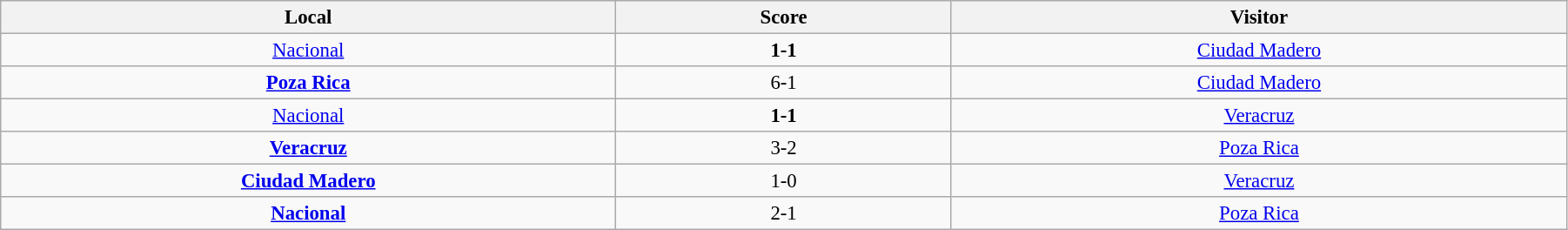<table class="wikitable" style="font-size:95%; text-align: center; width: 95%;">
<tr>
<th width="125">Local</th>
<th width="65">Score</th>
<th width="125">Visitor</th>
</tr>
<tr align="center">
<td><a href='#'>Nacional</a></td>
<td><strong>1-1</strong></td>
<td><a href='#'>Ciudad Madero</a></td>
</tr>
<tr align="center">
<td><strong><a href='#'>Poza Rica</a></strong></td>
<td>6-1</td>
<td><a href='#'>Ciudad Madero</a></td>
</tr>
<tr align="center">
<td><a href='#'>Nacional</a></td>
<td><strong>1-1</strong></td>
<td><a href='#'>Veracruz</a></td>
</tr>
<tr align="center">
<td><strong><a href='#'>Veracruz</a></strong></td>
<td>3-2</td>
<td><a href='#'>Poza Rica</a></td>
</tr>
<tr align="center">
<td><strong><a href='#'>Ciudad Madero</a></strong></td>
<td>1-0</td>
<td><a href='#'>Veracruz</a></td>
</tr>
<tr align="center">
<td><strong><a href='#'>Nacional</a></strong></td>
<td>2-1</td>
<td><a href='#'>Poza Rica</a></td>
</tr>
</table>
